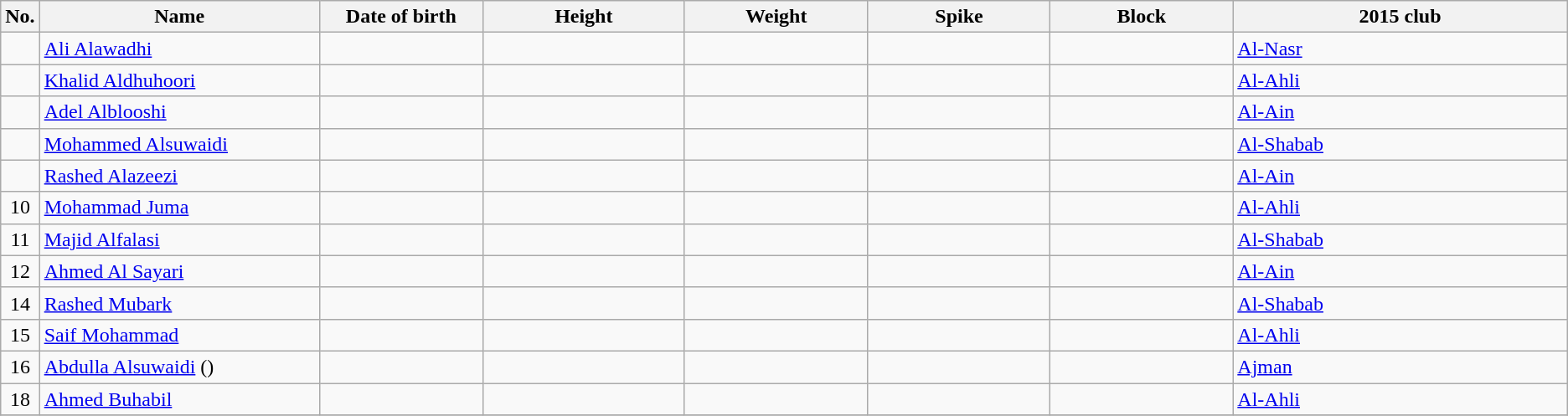<table class="wikitable sortable" style="font-size:100%; text-align:center;">
<tr>
<th>No.</th>
<th style="width:14em">Name</th>
<th style="width:8em">Date of birth</th>
<th style="width:10em">Height</th>
<th style="width:9em">Weight</th>
<th style="width:9em">Spike</th>
<th style="width:9em">Block</th>
<th style="width:17em">2015 club</th>
</tr>
<tr>
<td></td>
<td align=left><a href='#'>Ali Alawadhi</a></td>
<td align=right></td>
<td></td>
<td></td>
<td></td>
<td></td>
<td align=left> <a href='#'>Al-Nasr</a></td>
</tr>
<tr>
<td></td>
<td align=left><a href='#'>Khalid Aldhuhoori</a></td>
<td align=right></td>
<td></td>
<td></td>
<td></td>
<td></td>
<td align=left> <a href='#'>Al-Ahli</a></td>
</tr>
<tr>
<td></td>
<td align=left><a href='#'>Adel Alblooshi</a></td>
<td align=right></td>
<td></td>
<td></td>
<td></td>
<td></td>
<td align=left> <a href='#'>Al-Ain</a></td>
</tr>
<tr>
<td></td>
<td align=left><a href='#'>Mohammed Alsuwaidi</a></td>
<td align=right></td>
<td></td>
<td></td>
<td></td>
<td></td>
<td align=left> <a href='#'>Al-Shabab</a></td>
</tr>
<tr>
<td></td>
<td align=left><a href='#'>Rashed Alazeezi</a></td>
<td align=right></td>
<td></td>
<td></td>
<td></td>
<td></td>
<td align=left> <a href='#'>Al-Ain</a></td>
</tr>
<tr>
<td>10</td>
<td align=left><a href='#'>Mohammad Juma</a></td>
<td align=right></td>
<td></td>
<td></td>
<td></td>
<td></td>
<td align=left> <a href='#'>Al-Ahli</a></td>
</tr>
<tr>
<td>11</td>
<td align=left><a href='#'>Majid Alfalasi</a></td>
<td align=right></td>
<td></td>
<td></td>
<td></td>
<td></td>
<td align=left> <a href='#'>Al-Shabab</a></td>
</tr>
<tr>
<td>12</td>
<td align=left><a href='#'>Ahmed Al Sayari</a></td>
<td align=right></td>
<td></td>
<td></td>
<td></td>
<td></td>
<td align=left> <a href='#'>Al-Ain</a></td>
</tr>
<tr>
<td>14</td>
<td align=left><a href='#'>Rashed Mubark</a></td>
<td align=right></td>
<td></td>
<td></td>
<td></td>
<td></td>
<td align=left> <a href='#'>Al-Shabab</a></td>
</tr>
<tr>
<td>15</td>
<td align=left><a href='#'>Saif Mohammad</a></td>
<td align=right></td>
<td></td>
<td></td>
<td></td>
<td></td>
<td align=left> <a href='#'>Al-Ahli</a></td>
</tr>
<tr>
<td>16</td>
<td align=left><a href='#'>Abdulla Alsuwaidi</a> ()</td>
<td align=right></td>
<td></td>
<td></td>
<td></td>
<td></td>
<td align=left> <a href='#'>Ajman</a></td>
</tr>
<tr>
<td>18</td>
<td align=left><a href='#'>Ahmed Buhabil</a></td>
<td align=right></td>
<td></td>
<td></td>
<td></td>
<td></td>
<td align=left> <a href='#'>Al-Ahli</a></td>
</tr>
<tr>
</tr>
</table>
